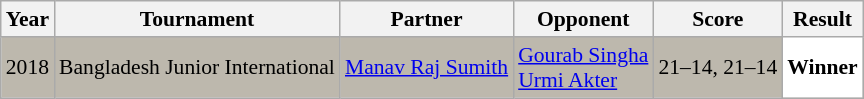<table class="sortable wikitable" style="font-size: 90%;">
<tr>
<th>Year</th>
<th>Tournament</th>
<th>Partner</th>
<th>Opponent</th>
<th>Score</th>
<th>Result</th>
</tr>
<tr style="background:#BDB8AD">
<td align="center">2018</td>
<td align="left">Bangladesh Junior International</td>
<td align="left"> <a href='#'>Manav Raj Sumith</a></td>
<td align="left"> <a href='#'>Gourab Singha</a><br> <a href='#'>Urmi Akter</a></td>
<td align="left">21–14, 21–14</td>
<td style="text-align:left; background:white"> <strong>Winner</strong></td>
</tr>
</table>
